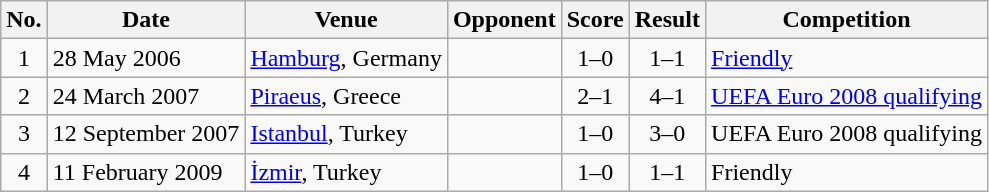<table class="wikitable sortable">
<tr>
<th scope="col">No.</th>
<th scope="col">Date</th>
<th scope="col">Venue</th>
<th scope="col">Opponent</th>
<th scope="col">Score</th>
<th scope="col">Result</th>
<th scope="col">Competition</th>
</tr>
<tr>
<td style="text-align:center">1</td>
<td>28 May 2006</td>
<td><a href='#'>Hamburg</a>, Germany</td>
<td></td>
<td style="text-align:center">1–0</td>
<td style="text-align:center">1–1</td>
<td><a href='#'>Friendly</a></td>
</tr>
<tr>
<td style="text-align:center">2</td>
<td>24 March 2007</td>
<td><a href='#'>Piraeus</a>, Greece</td>
<td></td>
<td style="text-align:center">2–1</td>
<td style="text-align:center">4–1</td>
<td><a href='#'>UEFA Euro 2008 qualifying</a></td>
</tr>
<tr>
<td style="text-align:center">3</td>
<td>12 September 2007</td>
<td><a href='#'>Istanbul</a>, Turkey</td>
<td></td>
<td style="text-align:center">1–0</td>
<td style="text-align:center">3–0</td>
<td>UEFA Euro 2008 qualifying</td>
</tr>
<tr>
<td style="text-align:center">4</td>
<td>11 February 2009</td>
<td><a href='#'>İzmir</a>, Turkey</td>
<td></td>
<td style="text-align:center">1–0</td>
<td style="text-align:center">1–1</td>
<td>Friendly</td>
</tr>
</table>
